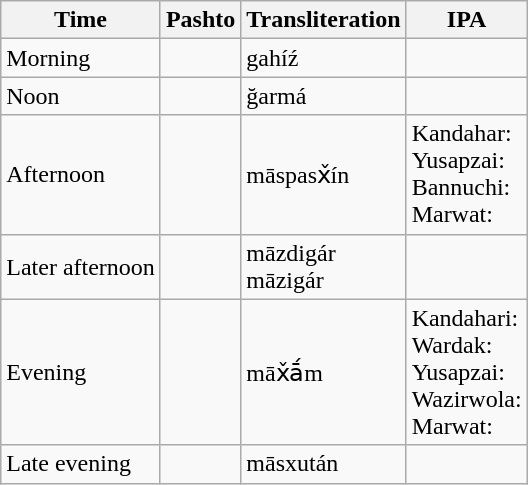<table class="wikitable">
<tr>
<th>Time</th>
<th>Pashto</th>
<th>Transliteration</th>
<th>IPA</th>
</tr>
<tr>
<td>Morning</td>
<td style="direction:rtl"></td>
<td>gahí<span>ź</span></td>
<td></td>
</tr>
<tr>
<td>Noon</td>
<td style="direction:rtl"></td>
<td>ğarmá</td>
<td></td>
</tr>
<tr>
<td>Afternoon</td>
<td style="direction:rtl"></td>
<td>māspasx̌ín</td>
<td>Kandahar: <br>Yusapzai: <br>Bannuchi: <br>Marwat: </td>
</tr>
<tr>
<td>Later afternoon</td>
<td style="direction:rtl"></td>
<td>māzdigár<br>māzigár</td>
<td><br></td>
</tr>
<tr>
<td>Evening</td>
<td style="direction:rtl"></td>
<td>māx̌ā́m</td>
<td>Kandahari: <br>Wardak: <br>Yusapzai: <br>Wazirwola: <br>Marwat: </td>
</tr>
<tr>
<td>Late evening</td>
<td style="direction:rtl"></td>
<td>māsxután</td>
<td><br></td>
</tr>
</table>
